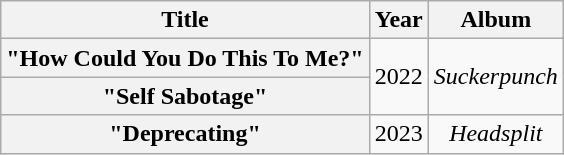<table class="wikitable plainrowheaders" style="text-align:center;">
<tr>
<th scope="col">Title</th>
<th scope="col">Year</th>
<th scope="col">Album</th>
</tr>
<tr>
<th scope="row">"How Could You Do This To Me?"<br></th>
<td rowspan="2">2022</td>
<td rowspan="2"><em>Suckerpunch</em></td>
</tr>
<tr>
<th scope="row">"Self Sabotage"</th>
</tr>
<tr>
<th scope="row">"Deprecating"<br></th>
<td>2023</td>
<td><em>Headsplit</em></td>
</tr>
</table>
